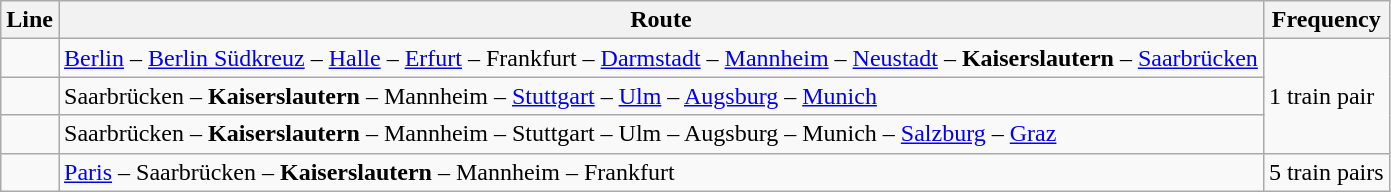<table class="wikitable">
<tr>
<th>Line</th>
<th>Route</th>
<th>Frequency</th>
</tr>
<tr>
<td></td>
<td><a href='#'>Berlin</a> – <a href='#'>Berlin Südkreuz</a> – <a href='#'>Halle</a> – <a href='#'>Erfurt</a> – Frankfurt – <a href='#'>Darmstadt</a> – <a href='#'>Mannheim</a> – <a href='#'>Neustadt</a> – <strong>Kaiserslautern</strong> – <a href='#'>Saarbrücken</a></td>
<td rowspan=3>1 train pair</td>
</tr>
<tr>
<td></td>
<td>Saarbrücken – <strong>Kaiserslautern</strong> – Mannheim – <a href='#'>Stuttgart</a> – <a href='#'>Ulm</a> – <a href='#'>Augsburg</a> – <a href='#'>Munich</a></td>
</tr>
<tr>
<td></td>
<td>Saarbrücken – <strong>Kaiserslautern</strong> – Mannheim – Stuttgart – Ulm – Augsburg – Munich – <a href='#'>Salzburg</a> – <a href='#'>Graz</a></td>
</tr>
<tr>
<td></td>
<td><a href='#'>Paris</a> – Saarbrücken –  <strong>Kaiserslautern</strong> – Mannheim – Frankfurt</td>
<td>5 train pairs</td>
</tr>
</table>
